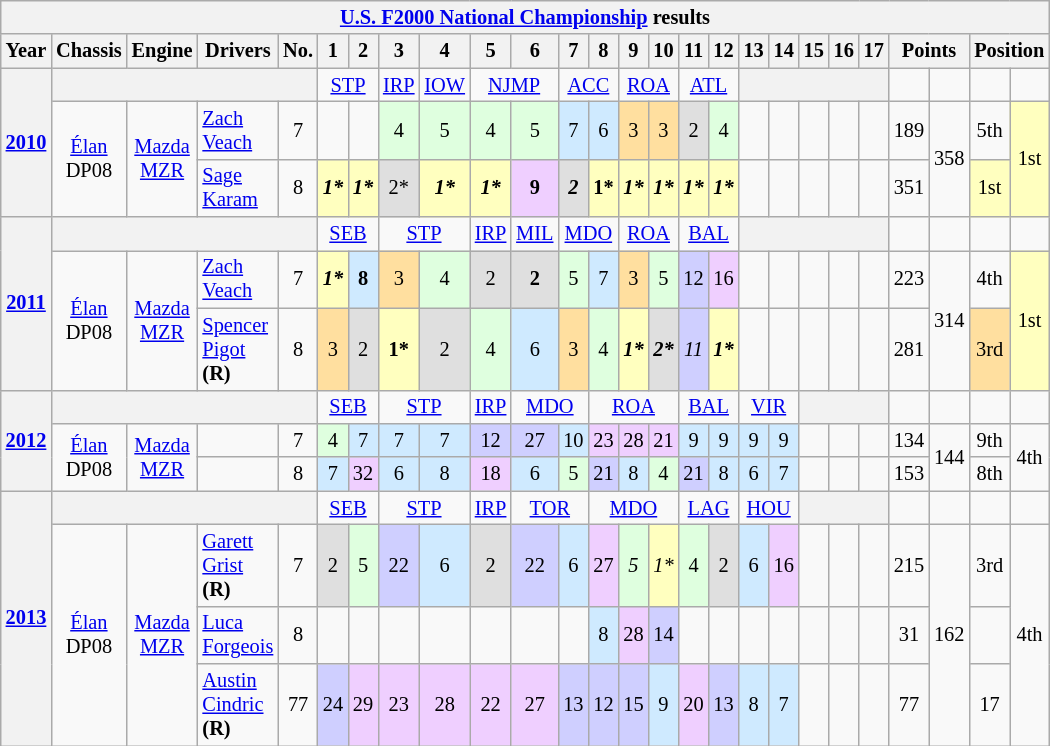<table class="wikitable mw-collapsible mw-collapsed" style="text-align:center; font-size:85%; width:700px">
<tr>
<th colspan=27><a href='#'>U.S. F2000 National Championship</a> results</th>
</tr>
<tr>
<th>Year</th>
<th>Chassis</th>
<th>Engine</th>
<th>Drivers</th>
<th>No.</th>
<th>1</th>
<th>2</th>
<th>3</th>
<th>4</th>
<th>5</th>
<th>6</th>
<th>7</th>
<th>8</th>
<th>9</th>
<th>10</th>
<th>11</th>
<th>12</th>
<th>13</th>
<th>14</th>
<th>15</th>
<th>16</th>
<th>17</th>
<th colspan=2>Points</th>
<th colspan=2>Position</th>
</tr>
<tr>
<th rowspan=3><a href='#'>2010</a></th>
<th colspan=4></th>
<td colspan=2><a href='#'>STP</a></td>
<td><a href='#'>IRP</a></td>
<td><a href='#'>IOW</a></td>
<td colspan=2><a href='#'>NJMP</a></td>
<td colspan=2><a href='#'>ACC</a></td>
<td colspan=2><a href='#'>ROA</a></td>
<td colspan=2><a href='#'>ATL</a></td>
<th colspan=5></th>
<td></td>
<td></td>
<td></td>
<td></td>
</tr>
<tr>
<td rowspan=2><a href='#'>Élan</a> DP08</td>
<td rowspan=2><a href='#'>Mazda MZR</a></td>
<td align=left> <a href='#'>Zach Veach</a></td>
<td>7</td>
<td></td>
<td></td>
<td style="background:#DFFFDF;">4</td>
<td style="background:#DFFFDF;">5</td>
<td style="background:#DFFFDF;">4</td>
<td style="background:#DFFFDF;">5</td>
<td style="background:#CFEAFF;">7</td>
<td style="background:#CFEAFF;">6</td>
<td style="background:#FFDF9F;">3</td>
<td style="background:#FFDF9F;">3</td>
<td style="background:#DFDFDF;">2</td>
<td style="background:#DFFFDF;">4</td>
<td></td>
<td></td>
<td></td>
<td></td>
<td></td>
<td>189</td>
<td rowspan=2>358</td>
<td>5th</td>
<td style="background:#FFFFBF;" rowspan=2>1st</td>
</tr>
<tr>
<td align=left> <a href='#'>Sage Karam</a></td>
<td>8</td>
<td style="background:#FFFFBF;"><strong><em>1*</em></strong></td>
<td style="background:#FFFFBF;"><strong><em>1*</em></strong></td>
<td style="background:#DFDFDF;">2*</td>
<td style="background:#FFFFBF;"><strong><em>1*</em></strong></td>
<td style="background:#FFFFBF;"><strong><em>1*</em></strong></td>
<td style="background:#EFCFFF;"><strong>9</strong></td>
<td style="background:#DFDFDF;"><strong><em>2</em></strong></td>
<td style="background:#FFFFBF;"><strong>1*</strong></td>
<td style="background:#FFFFBF;"><strong><em>1*</em></strong></td>
<td style="background:#FFFFBF;"><strong><em>1*</em></strong></td>
<td style="background:#FFFFBF;"><strong><em>1*</em></strong></td>
<td style="background:#FFFFBF;"><strong><em>1*</em></strong></td>
<td></td>
<td></td>
<td></td>
<td></td>
<td></td>
<td>351</td>
<td style="background:#FFFFBF;">1st</td>
</tr>
<tr>
<th rowspan=3><a href='#'>2011</a></th>
<th colspan=4></th>
<td colspan=2><a href='#'>SEB</a></td>
<td colspan=2><a href='#'>STP</a></td>
<td><a href='#'>IRP</a></td>
<td><a href='#'>MIL</a></td>
<td colspan=2><a href='#'>MDO</a></td>
<td colspan=2><a href='#'>ROA</a></td>
<td colspan=2><a href='#'>BAL</a></td>
<th colspan=5></th>
<td></td>
<td></td>
<td></td>
<td></td>
</tr>
<tr>
<td rowspan=2><a href='#'>Élan</a> DP08</td>
<td rowspan=2><a href='#'>Mazda MZR</a></td>
<td align=left> <a href='#'>Zach Veach</a></td>
<td>7</td>
<td style="background:#FFFFBF;"><strong><em>1*</em></strong></td>
<td style="background:#CFEAFF;"><strong>8</strong></td>
<td style="background:#FFDF9F;">3</td>
<td style="background:#DFFFDF;">4</td>
<td style="background:#DFDFDF;">2</td>
<td style="background:#DFDFDF;"><strong>2</strong></td>
<td style="background:#DFFFDF;">5</td>
<td style="background:#CFEAFF;">7</td>
<td style="background:#FFDF9F;">3</td>
<td style="background:#DFFFDF;">5</td>
<td style="background:#CFCFFF;">12</td>
<td style="background:#EFCFFF;">16</td>
<td></td>
<td></td>
<td></td>
<td></td>
<td></td>
<td>223</td>
<td rowspan=2>314</td>
<td>4th</td>
<td style="background:#FFFFBF;" rowspan=2>1st</td>
</tr>
<tr>
<td align="left"> <a href='#'>Spencer Pigot</a> <strong>(R)</strong></td>
<td>8</td>
<td style="background:#FFDF9F;">3</td>
<td style="background:#DFDFDF;">2</td>
<td style="background:#FFFFBF;"><strong>1*</strong></td>
<td style="background:#DFDFDF;">2</td>
<td style="background:#DFFFDF;">4</td>
<td style="background:#CFEAFF;">6</td>
<td style="background:#FFDF9F;">3</td>
<td style="background:#DFFFDF;">4</td>
<td style="background:#FFFFBF;"><strong><em>1*</em></strong></td>
<td style="background:#DFDFDF;"><strong><em>2*</em></strong></td>
<td style="background:#CFCFFF;"><em>11</em></td>
<td style="background:#FFFFBF;"><strong><em>1*</em></strong></td>
<td></td>
<td></td>
<td></td>
<td></td>
<td></td>
<td>281</td>
<td style="background:#FFDF9F;">3rd</td>
</tr>
<tr>
<th rowspan=3><a href='#'>2012</a></th>
<th colspan=4></th>
<td colspan=2><a href='#'>SEB</a></td>
<td colspan=2><a href='#'>STP</a></td>
<td><a href='#'>IRP</a></td>
<td colspan=2><a href='#'>MDO</a></td>
<td colspan=3><a href='#'>ROA</a></td>
<td colspan=2><a href='#'>BAL</a></td>
<td colspan=2><a href='#'>VIR</a></td>
<th colspan=3></th>
<td></td>
<td></td>
<td></td>
<td></td>
</tr>
<tr>
<td rowspan=2><a href='#'>Élan</a> DP08</td>
<td rowspan=2><a href='#'>Mazda MZR</a></td>
<td align=left></td>
<td>7</td>
<td style="background:#DFFFDF;">4</td>
<td style="background:#CFEAFF;">7</td>
<td style="background:#CFEAFF;">7</td>
<td style="background:#CFEAFF;">7</td>
<td style="background:#CFCFFF;">12</td>
<td style="background:#CFCFFF;">27</td>
<td style="background:#CFEAFF;">10</td>
<td style="background:#EFCFFF;">23</td>
<td style="background:#EFCFFF;">28</td>
<td style="background:#EFCFFF;">21</td>
<td style="background:#CFEAFF;">9</td>
<td style="background:#CFEAFF;">9</td>
<td style="background:#CFEAFF;">9</td>
<td style="background:#CFEAFF;">9</td>
<td></td>
<td></td>
<td></td>
<td>134</td>
<td rowspan=2>144</td>
<td>9th</td>
<td rowspan=2>4th</td>
</tr>
<tr>
<td align=left></td>
<td>8</td>
<td style="background:#CFEAFF;">7</td>
<td style="background:#EFCFFF;">32</td>
<td style="background:#CFEAFF;">6</td>
<td style="background:#CFEAFF;">8</td>
<td style="background:#EFCFFF;">18</td>
<td style="background:#CFEAFF;">6</td>
<td style="background:#DFFFDF;">5</td>
<td style="background:#CFCFFF;">21</td>
<td style="background:#CFEAFF;">8</td>
<td style="background:#DFFFDF;">4</td>
<td style="background:#CFCFFF;">21</td>
<td style="background:#CFEAFF;">8</td>
<td style="background:#CFEAFF;">6</td>
<td style="background:#CFEAFF;">7</td>
<td></td>
<td></td>
<td></td>
<td>153</td>
<td>8th</td>
</tr>
<tr>
<th rowspan=4><a href='#'>2013</a></th>
<th colspan=4></th>
<td colspan=2><a href='#'>SEB</a></td>
<td colspan=2><a href='#'>STP</a></td>
<td><a href='#'>IRP</a></td>
<td colspan=2><a href='#'>TOR</a></td>
<td colspan=3><a href='#'>MDO</a></td>
<td colspan=2><a href='#'>LAG</a></td>
<td colspan=2><a href='#'>HOU</a></td>
<th colspan=3></th>
<td></td>
<td></td>
<td></td>
<td></td>
</tr>
<tr>
<td rowspan=3><a href='#'>Élan</a> DP08</td>
<td rowspan=3><a href='#'>Mazda MZR</a></td>
<td align=left> <a href='#'>Garett Grist</a> <strong>(R)</strong></td>
<td>7</td>
<td style="background:#DFDFDF;">2</td>
<td style="background:#DFFFDF;">5</td>
<td style="background:#CFCFFF;">22</td>
<td style="background:#CFEAFF;">6</td>
<td style="background:#DFDFDF;">2</td>
<td style="background:#CFCFFF;">22</td>
<td style="background:#CFEAFF;">6</td>
<td style="background:#EFCFFF;">27</td>
<td style="background:#DFFFDF;"><em>5</em></td>
<td style="background:#FFFFBF;"><em>1*</em></td>
<td style="background:#DFFFDF;">4</td>
<td style="background:#DFDFDF;">2</td>
<td style="background:#CFEAFF;">6</td>
<td style="background:#EFCFFF;">16</td>
<td></td>
<td></td>
<td></td>
<td>215</td>
<td rowspan=3>162</td>
<td>3rd</td>
<td rowspan=3>4th</td>
</tr>
<tr>
<td align=left> <a href='#'>Luca Forgeois</a></td>
<td>8</td>
<td></td>
<td></td>
<td></td>
<td></td>
<td></td>
<td></td>
<td></td>
<td style="background:#CFEAFF;">8</td>
<td style="background:#EFCFFF;">28</td>
<td style="background:#CFCFFF;">14</td>
<td></td>
<td></td>
<td></td>
<td></td>
<td></td>
<td></td>
<td></td>
<td>31</td>
<td></td>
</tr>
<tr>
<td align=left> <a href='#'>Austin Cindric</a> <strong>(R)</strong></td>
<td>77</td>
<td style="background:#CFCFFF;">24</td>
<td style="background:#EFCFFF;">29</td>
<td style="background:#EFCFFF;">23</td>
<td style="background:#EFCFFF;">28</td>
<td style="background:#EFCFFF;">22</td>
<td style="background:#EFCFFF;">27</td>
<td style="background:#CFCFFF;">13</td>
<td style="background:#CFCFFF;">12</td>
<td style="background:#CFCFFF;">15</td>
<td style="background:#CFEAFF;">9</td>
<td style="background:#EFCFFF;">20</td>
<td style="background:#CFCFFF;">13</td>
<td style="background:#CFEAFF;">8</td>
<td style="background:#CFEAFF;">7</td>
<td></td>
<td></td>
<td></td>
<td>77</td>
<td>17</td>
</tr>
</table>
